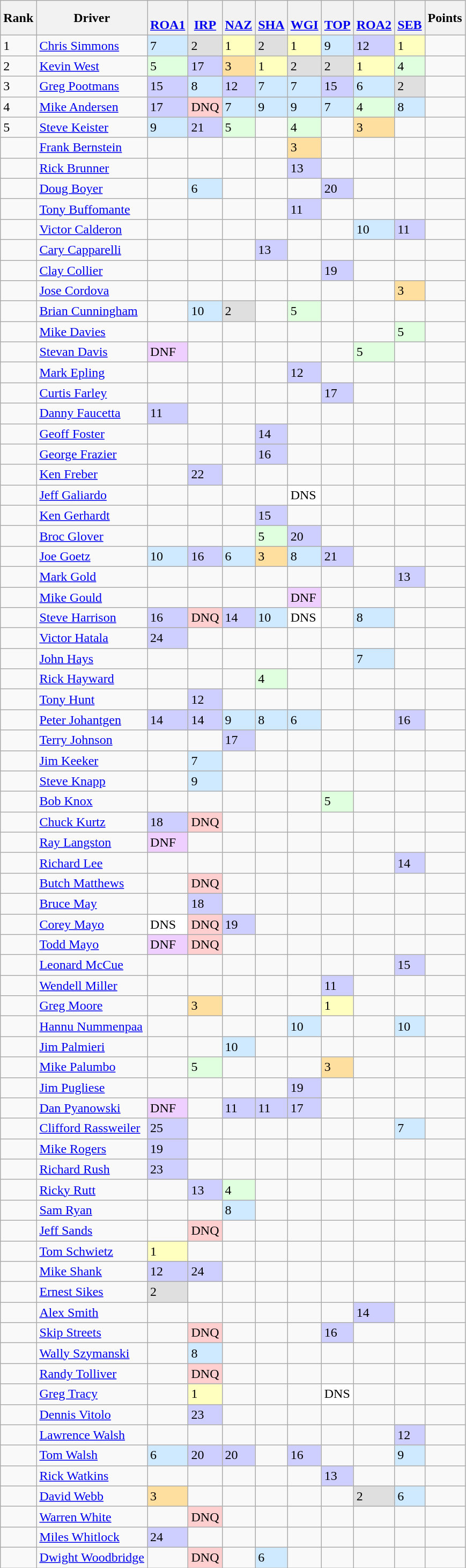<table class="wikitable">
<tr>
<th>Rank</th>
<th>Driver</th>
<th> <br> <a href='#'>ROA1</a></th>
<th> <br> <a href='#'>IRP</a></th>
<th> <br> <a href='#'>NAZ</a></th>
<th> <br> <a href='#'>SHA</a></th>
<th> <br> <a href='#'>WGI</a></th>
<th> <br> <a href='#'>TOP</a></th>
<th> <br> <a href='#'>ROA2</a></th>
<th> <br> <a href='#'>SEB</a></th>
<th>Points</th>
</tr>
<tr>
<td>1</td>
<td> <a href='#'>Chris Simmons</a></td>
<td style="background:#CFEAFF;">7</td>
<td style="background:#DFDFDF;">2</td>
<td style="background:#FFFFBF;">1</td>
<td style="background:#DFDFDF;">2</td>
<td style="background:#FFFFBF;">1</td>
<td style="background:#CFEAFF;">9</td>
<td style="background:#CFCFFF;">12</td>
<td style="background:#FFFFBF;">1</td>
<td></td>
</tr>
<tr>
<td>2</td>
<td> <a href='#'>Kevin West</a></td>
<td style="background:#DFFFDF;">5</td>
<td style="background:#CFCFFF;">17</td>
<td style="background:#FFDF9F;">3</td>
<td style="background:#FFFFBF;">1</td>
<td style="background:#DFDFDF;">2</td>
<td style="background:#DFDFDF;">2</td>
<td style="background:#FFFFBF;">1</td>
<td style="background:#DFFFDF;">4</td>
<td></td>
</tr>
<tr>
<td>3</td>
<td> <a href='#'>Greg Pootmans</a></td>
<td style="background:#CFCFFF;">15</td>
<td style="background:#CFEAFF;">8</td>
<td style="background:#CFCFFF;">12</td>
<td style="background:#CFEAFF;">7</td>
<td style="background:#CFEAFF;">7</td>
<td style="background:#CFCFFF;">15</td>
<td style="background:#CFEAFF;">6</td>
<td style="background:#DFDFDF;">2</td>
<td></td>
</tr>
<tr>
<td>4</td>
<td> <a href='#'>Mike Andersen</a></td>
<td style="background:#CFCFFF;">17</td>
<td style="background:#FFCFCF;">DNQ</td>
<td style="background:#CFEAFF;">7</td>
<td style="background:#CFEAFF;">9</td>
<td style="background:#CFEAFF;">9</td>
<td style="background:#CFEAFF;">7</td>
<td style="background:#DFFFDF;">4</td>
<td style="background:#CFEAFF;">8</td>
<td></td>
</tr>
<tr>
<td>5</td>
<td> <a href='#'>Steve Keister</a></td>
<td style="background:#CFEAFF;">9</td>
<td style="background:#CFCFFF;">21</td>
<td style="background:#DFFFDF;">5</td>
<td></td>
<td style="background:#DFFFDF;">4</td>
<td></td>
<td style="background:#FFDF9F;">3</td>
<td></td>
<td></td>
</tr>
<tr>
<td></td>
<td> <a href='#'>Frank Bernstein</a></td>
<td></td>
<td></td>
<td></td>
<td></td>
<td style="background:#FFDF9F;">3</td>
<td></td>
<td></td>
<td></td>
<td></td>
</tr>
<tr>
<td></td>
<td> <a href='#'>Rick Brunner</a></td>
<td></td>
<td></td>
<td></td>
<td></td>
<td style="background:#CFCFFF;">13</td>
<td></td>
<td></td>
<td></td>
<td></td>
</tr>
<tr>
<td></td>
<td> <a href='#'>Doug Boyer</a></td>
<td></td>
<td style="background:#CFEAFF;">6</td>
<td></td>
<td></td>
<td></td>
<td style="background:#CFCFFF;">20</td>
<td></td>
<td></td>
<td></td>
</tr>
<tr>
<td></td>
<td> <a href='#'>Tony Buffomante</a></td>
<td></td>
<td></td>
<td></td>
<td></td>
<td style="background:#CFCFFF;">11</td>
<td></td>
<td></td>
<td></td>
<td></td>
</tr>
<tr>
<td></td>
<td> <a href='#'>Victor Calderon</a></td>
<td></td>
<td></td>
<td></td>
<td></td>
<td></td>
<td></td>
<td style="background:#CFEAFF;">10</td>
<td style="background:#CFCFFF;">11</td>
<td></td>
</tr>
<tr>
<td></td>
<td> <a href='#'>Cary Capparelli</a></td>
<td></td>
<td></td>
<td></td>
<td style="background:#CFCFFF;">13</td>
<td></td>
<td></td>
<td></td>
<td></td>
<td></td>
</tr>
<tr>
<td></td>
<td> <a href='#'>Clay Collier</a></td>
<td></td>
<td></td>
<td></td>
<td></td>
<td></td>
<td style="background:#CFCFFF;">19</td>
<td></td>
<td></td>
<td></td>
</tr>
<tr>
<td></td>
<td> <a href='#'>Jose Cordova</a></td>
<td></td>
<td></td>
<td></td>
<td></td>
<td></td>
<td></td>
<td></td>
<td style="background:#FFDF9F;">3</td>
<td></td>
</tr>
<tr>
<td></td>
<td> <a href='#'>Brian Cunningham</a></td>
<td></td>
<td style="background:#CFEAFF;">10</td>
<td style="background:#DFDFDF;">2</td>
<td></td>
<td style="background:#DFFFDF;">5</td>
<td></td>
<td></td>
<td></td>
<td></td>
</tr>
<tr>
<td></td>
<td> <a href='#'>Mike Davies</a></td>
<td></td>
<td></td>
<td></td>
<td></td>
<td></td>
<td></td>
<td></td>
<td style="background:#DFFFDF;">5</td>
<td></td>
</tr>
<tr>
<td></td>
<td> <a href='#'>Stevan Davis</a></td>
<td style="background:#EFCFFF;">DNF</td>
<td></td>
<td></td>
<td></td>
<td></td>
<td></td>
<td style="background:#DFFFDF;">5</td>
<td></td>
<td></td>
</tr>
<tr>
<td></td>
<td> <a href='#'>Mark Epling</a></td>
<td></td>
<td></td>
<td></td>
<td></td>
<td style="background:#CFCFFF;">12</td>
<td></td>
<td></td>
<td></td>
<td></td>
</tr>
<tr>
<td></td>
<td> <a href='#'>Curtis Farley</a></td>
<td></td>
<td></td>
<td></td>
<td></td>
<td></td>
<td style="background:#CFCFFF;">17</td>
<td></td>
<td></td>
<td></td>
</tr>
<tr>
<td></td>
<td> <a href='#'>Danny Faucetta</a></td>
<td style="background:#CFCFFF;">11</td>
<td></td>
<td></td>
<td></td>
<td></td>
<td></td>
<td></td>
<td></td>
<td></td>
</tr>
<tr>
<td></td>
<td> <a href='#'>Geoff Foster</a></td>
<td></td>
<td></td>
<td></td>
<td style="background:#CFCFFF;">14</td>
<td></td>
<td></td>
<td></td>
<td></td>
<td></td>
</tr>
<tr>
<td></td>
<td> <a href='#'>George Frazier</a></td>
<td></td>
<td></td>
<td></td>
<td style="background:#CFCFFF;">16</td>
<td></td>
<td></td>
<td></td>
<td></td>
<td></td>
</tr>
<tr>
<td></td>
<td> <a href='#'>Ken Freber</a></td>
<td></td>
<td style="background:#CFCFFF;">22</td>
<td></td>
<td></td>
<td></td>
<td></td>
<td></td>
<td></td>
<td></td>
</tr>
<tr>
<td></td>
<td> <a href='#'>Jeff Galiardo</a></td>
<td></td>
<td></td>
<td></td>
<td></td>
<td style="background:#FFFFFF;">DNS</td>
<td></td>
<td></td>
<td></td>
<td></td>
</tr>
<tr>
<td></td>
<td> <a href='#'>Ken Gerhardt</a></td>
<td></td>
<td></td>
<td></td>
<td style="background:#CFCFFF;">15</td>
<td></td>
<td></td>
<td></td>
<td></td>
<td></td>
</tr>
<tr>
<td></td>
<td> <a href='#'>Broc Glover</a></td>
<td></td>
<td></td>
<td></td>
<td style="background:#DFFFDF;">5</td>
<td style="background:#CFCFFF;">20</td>
<td></td>
<td></td>
<td></td>
<td></td>
</tr>
<tr>
<td></td>
<td> <a href='#'>Joe Goetz</a></td>
<td style="background:#CFEAFF;">10</td>
<td style="background:#CFCFFF;">16</td>
<td style="background:#CFEAFF;">6</td>
<td style="background:#FFDF9F;">3</td>
<td style="background:#CFEAFF;">8</td>
<td style="background:#CFCFFF;">21</td>
<td></td>
<td></td>
<td></td>
</tr>
<tr>
<td></td>
<td> <a href='#'>Mark Gold</a></td>
<td></td>
<td></td>
<td></td>
<td></td>
<td></td>
<td></td>
<td></td>
<td style="background:#CFCFFF;">13</td>
<td></td>
</tr>
<tr>
<td></td>
<td> <a href='#'>Mike Gould</a></td>
<td></td>
<td></td>
<td></td>
<td></td>
<td style="background:#EFCFFF;">DNF</td>
<td></td>
<td></td>
<td></td>
<td></td>
</tr>
<tr>
<td></td>
<td> <a href='#'>Steve Harrison</a></td>
<td style="background:#CFCFFF;">16</td>
<td style="background:#FFCFCF;">DNQ</td>
<td style="background:#CFCFFF;">14</td>
<td style="background:#CFEAFF;">10</td>
<td style="background:#FFFFFF;">DNS</td>
<td></td>
<td style="background:#CFEAFF;">8</td>
<td></td>
<td></td>
</tr>
<tr>
<td></td>
<td> <a href='#'>Victor Hatala</a></td>
<td style="background:#CFCFFF;">24</td>
<td></td>
<td></td>
<td></td>
<td></td>
<td></td>
<td></td>
<td></td>
<td></td>
</tr>
<tr>
<td></td>
<td> <a href='#'>John Hays</a></td>
<td></td>
<td></td>
<td></td>
<td></td>
<td></td>
<td></td>
<td style="background:#CFEAFF;">7</td>
<td></td>
<td></td>
</tr>
<tr>
<td></td>
<td> <a href='#'>Rick Hayward</a></td>
<td></td>
<td></td>
<td></td>
<td style="background:#DFFFDF;">4</td>
<td></td>
<td></td>
<td></td>
<td></td>
<td></td>
</tr>
<tr>
<td></td>
<td> <a href='#'>Tony Hunt</a></td>
<td></td>
<td style="background:#CFCFFF;">12</td>
<td></td>
<td></td>
<td></td>
<td></td>
<td></td>
<td></td>
<td></td>
</tr>
<tr>
<td></td>
<td> <a href='#'>Peter Johantgen</a></td>
<td style="background:#CFCFFF;">14</td>
<td style="background:#CFCFFF;">14</td>
<td style="background:#CFEAFF;">9</td>
<td style="background:#CFEAFF;">8</td>
<td style="background:#CFEAFF;">6</td>
<td></td>
<td></td>
<td style="background:#CFCFFF;">16</td>
<td></td>
</tr>
<tr>
<td></td>
<td> <a href='#'>Terry Johnson</a></td>
<td></td>
<td></td>
<td style="background:#CFCFFF;">17</td>
<td></td>
<td></td>
<td></td>
<td></td>
<td></td>
<td></td>
</tr>
<tr>
<td></td>
<td> <a href='#'>Jim Keeker</a></td>
<td></td>
<td style="background:#CFEAFF;">7</td>
<td></td>
<td></td>
<td></td>
<td></td>
<td></td>
<td></td>
<td></td>
</tr>
<tr>
<td></td>
<td> <a href='#'>Steve Knapp</a></td>
<td></td>
<td style="background:#CFEAFF;">9</td>
<td></td>
<td></td>
<td></td>
<td></td>
<td></td>
<td></td>
<td></td>
</tr>
<tr>
<td></td>
<td> <a href='#'>Bob Knox</a></td>
<td></td>
<td></td>
<td></td>
<td></td>
<td></td>
<td style="background:#DFFFDF;">5</td>
<td></td>
<td></td>
<td></td>
</tr>
<tr>
<td></td>
<td> <a href='#'>Chuck Kurtz</a></td>
<td style="background:#CFCFFF;">18</td>
<td style="background:#FFCFCF;">DNQ</td>
<td></td>
<td></td>
<td></td>
<td></td>
<td></td>
<td></td>
<td></td>
</tr>
<tr>
<td></td>
<td> <a href='#'>Ray Langston</a></td>
<td style="background:#EFCFFF;">DNF</td>
<td></td>
<td></td>
<td></td>
<td></td>
<td></td>
<td></td>
<td></td>
<td></td>
</tr>
<tr>
<td></td>
<td> <a href='#'>Richard Lee</a></td>
<td></td>
<td></td>
<td></td>
<td></td>
<td></td>
<td></td>
<td></td>
<td style="background:#CFCFFF;">14</td>
<td></td>
</tr>
<tr>
<td></td>
<td> <a href='#'>Butch Matthews</a></td>
<td></td>
<td style="background:#FFCFCF;">DNQ</td>
<td></td>
<td></td>
<td></td>
<td></td>
<td></td>
<td></td>
<td></td>
</tr>
<tr>
<td></td>
<td> <a href='#'>Bruce May</a></td>
<td></td>
<td style="background:#CFCFFF;">18</td>
<td></td>
<td></td>
<td></td>
<td></td>
<td></td>
<td></td>
<td></td>
</tr>
<tr>
<td></td>
<td> <a href='#'>Corey Mayo</a></td>
<td style="background:#FFFFFF;">DNS</td>
<td style="background:#FFCFCF;">DNQ</td>
<td style="background:#CFCFFF;">19</td>
<td></td>
<td></td>
<td></td>
<td></td>
<td></td>
<td></td>
</tr>
<tr>
<td></td>
<td> <a href='#'>Todd Mayo</a></td>
<td style="background:#EFCFFF;">DNF</td>
<td style="background:#FFCFCF;">DNQ</td>
<td></td>
<td></td>
<td></td>
<td></td>
<td></td>
<td></td>
<td></td>
</tr>
<tr>
<td></td>
<td> <a href='#'>Leonard McCue</a></td>
<td></td>
<td></td>
<td></td>
<td></td>
<td></td>
<td></td>
<td></td>
<td style="background:#CFCFFF;">15</td>
<td></td>
</tr>
<tr>
<td></td>
<td> <a href='#'>Wendell Miller</a></td>
<td></td>
<td></td>
<td></td>
<td></td>
<td></td>
<td style="background:#CFCFFF;">11</td>
<td></td>
<td></td>
<td></td>
</tr>
<tr>
<td></td>
<td> <a href='#'>Greg Moore</a></td>
<td></td>
<td style="background:#FFDF9F;">3</td>
<td></td>
<td></td>
<td></td>
<td style="background:#FFFFBF;">1</td>
<td></td>
<td></td>
<td></td>
</tr>
<tr>
<td></td>
<td> <a href='#'>Hannu Nummenpaa</a></td>
<td></td>
<td></td>
<td></td>
<td></td>
<td style="background:#CFEAFF;">10</td>
<td></td>
<td></td>
<td style="background:#CFEAFF;">10</td>
<td></td>
</tr>
<tr>
<td></td>
<td> <a href='#'>Jim Palmieri</a></td>
<td></td>
<td></td>
<td style="background:#CFEAFF;">10</td>
<td></td>
<td></td>
<td></td>
<td></td>
<td></td>
<td></td>
</tr>
<tr>
<td></td>
<td> <a href='#'>Mike Palumbo</a></td>
<td></td>
<td style="background:#DFFFDF;">5</td>
<td></td>
<td></td>
<td></td>
<td style="background:#FFDF9F;">3</td>
<td></td>
<td></td>
<td></td>
</tr>
<tr>
<td></td>
<td> <a href='#'>Jim Pugliese</a></td>
<td></td>
<td></td>
<td></td>
<td></td>
<td style="background:#CFCFFF;">19</td>
<td></td>
<td></td>
<td></td>
<td></td>
</tr>
<tr>
<td></td>
<td> <a href='#'>Dan Pyanowski</a></td>
<td style="background:#EFCFFF;">DNF</td>
<td></td>
<td style="background:#CFCFFF;">11</td>
<td style="background:#CFCFFF;">11</td>
<td style="background:#CFCFFF;">17</td>
<td></td>
<td></td>
<td></td>
<td></td>
</tr>
<tr>
<td></td>
<td> <a href='#'>Clifford Rassweiler</a></td>
<td style="background:#CFCFFF;">25</td>
<td></td>
<td></td>
<td></td>
<td></td>
<td></td>
<td></td>
<td style="background:#CFEAFF;">7</td>
<td></td>
</tr>
<tr>
<td></td>
<td> <a href='#'>Mike Rogers</a></td>
<td style="background:#CFCFFF;">19</td>
<td></td>
<td></td>
<td></td>
<td></td>
<td></td>
<td></td>
<td></td>
<td></td>
</tr>
<tr>
<td></td>
<td> <a href='#'>Richard Rush</a></td>
<td style="background:#CFCFFF;">23</td>
<td></td>
<td></td>
<td></td>
<td></td>
<td></td>
<td></td>
<td></td>
<td></td>
</tr>
<tr>
<td></td>
<td> <a href='#'>Ricky Rutt</a></td>
<td></td>
<td style="background:#CFCFFF;">13</td>
<td style="background:#DFFFDF;">4</td>
<td></td>
<td></td>
<td></td>
<td></td>
<td></td>
<td></td>
</tr>
<tr>
<td></td>
<td> <a href='#'>Sam Ryan</a></td>
<td></td>
<td></td>
<td style="background:#CFEAFF;">8</td>
<td></td>
<td></td>
<td></td>
<td></td>
<td></td>
<td></td>
</tr>
<tr>
<td></td>
<td> <a href='#'>Jeff Sands</a></td>
<td></td>
<td style="background:#FFCFCF;">DNQ</td>
<td></td>
<td></td>
<td></td>
<td></td>
<td></td>
<td></td>
<td></td>
</tr>
<tr>
<td></td>
<td> <a href='#'>Tom Schwietz</a></td>
<td style="background:#FFFFBF;">1</td>
<td></td>
<td></td>
<td></td>
<td></td>
<td></td>
<td></td>
<td></td>
<td></td>
</tr>
<tr>
<td></td>
<td> <a href='#'>Mike Shank</a></td>
<td style="background:#CFCFFF;">12</td>
<td style="background:#CFCFFF;">24</td>
<td></td>
<td></td>
<td></td>
<td></td>
<td></td>
<td></td>
<td></td>
</tr>
<tr>
<td></td>
<td> <a href='#'>Ernest Sikes</a></td>
<td style="background:#DFDFDF;">2</td>
<td></td>
<td></td>
<td></td>
<td></td>
<td></td>
<td></td>
<td></td>
<td></td>
</tr>
<tr>
<td></td>
<td> <a href='#'>Alex Smith</a></td>
<td></td>
<td></td>
<td></td>
<td></td>
<td></td>
<td></td>
<td style="background:#CFCFFF;">14</td>
<td></td>
<td></td>
</tr>
<tr>
<td></td>
<td> <a href='#'>Skip Streets</a></td>
<td></td>
<td style="background:#FFCFCF;">DNQ</td>
<td></td>
<td></td>
<td></td>
<td style="background:#CFCFFF;">16</td>
<td></td>
<td></td>
<td></td>
</tr>
<tr>
<td></td>
<td> <a href='#'>Wally Szymanski</a></td>
<td></td>
<td style="background:#CFEAFF;">8</td>
<td></td>
<td></td>
<td></td>
<td></td>
<td></td>
<td></td>
<td></td>
</tr>
<tr>
<td></td>
<td> <a href='#'>Randy Tolliver</a></td>
<td></td>
<td style="background:#FFCFCF;">DNQ</td>
<td></td>
<td></td>
<td></td>
<td></td>
<td></td>
<td></td>
<td></td>
</tr>
<tr>
<td></td>
<td> <a href='#'>Greg Tracy</a></td>
<td></td>
<td style="background:#FFFFBF;">1</td>
<td></td>
<td></td>
<td></td>
<td style="background:#FFFFFF;">DNS</td>
<td></td>
<td></td>
<td></td>
</tr>
<tr>
<td></td>
<td> <a href='#'>Dennis Vitolo</a></td>
<td></td>
<td style="background:#CFCFFF;">23</td>
<td></td>
<td></td>
<td></td>
<td></td>
<td></td>
<td></td>
<td></td>
</tr>
<tr>
<td></td>
<td> <a href='#'>Lawrence Walsh</a></td>
<td></td>
<td></td>
<td></td>
<td></td>
<td></td>
<td></td>
<td></td>
<td style="background:#CFCFFF;">12</td>
<td></td>
</tr>
<tr>
<td></td>
<td> <a href='#'>Tom Walsh</a></td>
<td style="background:#CFEAFF;">6</td>
<td style="background:#CFCFFF;">20</td>
<td style="background:#CFCFFF;">20</td>
<td></td>
<td style="background:#CFCFFF;">16</td>
<td></td>
<td></td>
<td style="background:#CFEAFF;">9</td>
<td></td>
</tr>
<tr>
<td></td>
<td> <a href='#'>Rick Watkins</a></td>
<td></td>
<td></td>
<td></td>
<td></td>
<td></td>
<td style="background:#CFCFFF;">13</td>
<td></td>
<td></td>
<td></td>
</tr>
<tr>
<td></td>
<td> <a href='#'>David Webb</a></td>
<td style="background:#FFDF9F;">3</td>
<td></td>
<td></td>
<td></td>
<td></td>
<td></td>
<td style="background:#DFDFDF;">2</td>
<td style="background:#CFEAFF;">6</td>
<td></td>
</tr>
<tr>
<td></td>
<td> <a href='#'>Warren White</a></td>
<td></td>
<td style="background:#FFCFCF;">DNQ</td>
<td></td>
<td></td>
<td></td>
<td></td>
<td></td>
<td></td>
<td></td>
</tr>
<tr>
<td></td>
<td> <a href='#'>Miles Whitlock</a></td>
<td style="background:#CFCFFF;">24</td>
<td></td>
<td></td>
<td></td>
<td></td>
<td></td>
<td></td>
<td></td>
<td></td>
</tr>
<tr>
<td></td>
<td> <a href='#'>Dwight Woodbridge</a></td>
<td></td>
<td style="background:#FFCFCF;">DNQ</td>
<td></td>
<td style="background:#CFEAFF;">6</td>
<td></td>
<td></td>
<td></td>
<td></td>
<td></td>
</tr>
</table>
